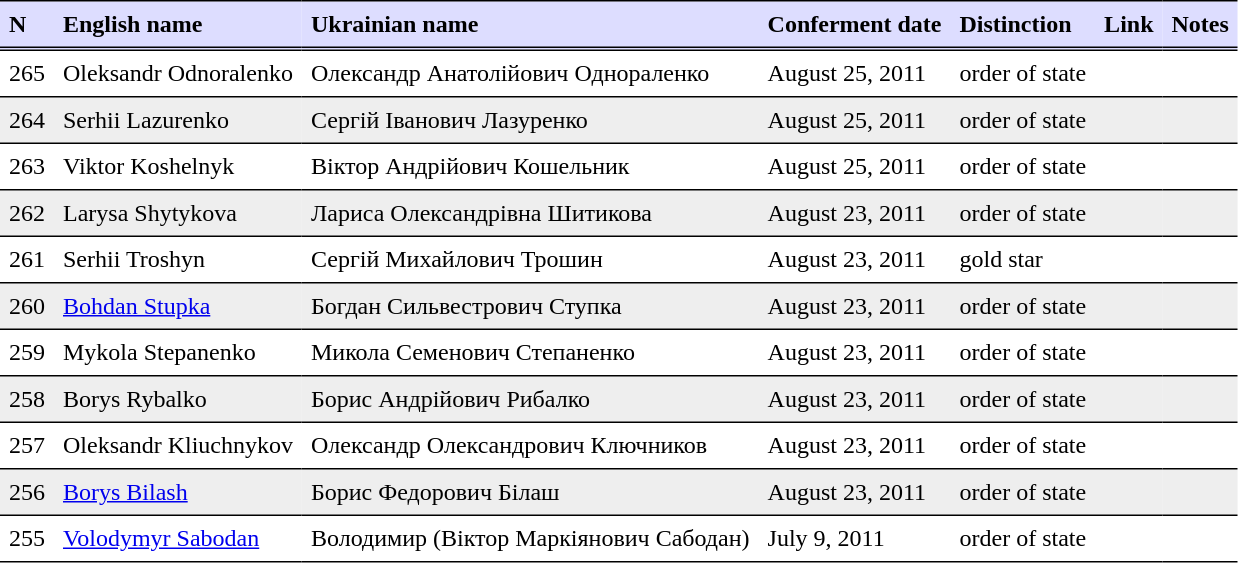<table border=1 cellspacing=0 cellpadding=6 style="border-collapse:collapse; border:0 none;" frame=void rules=rows>
<tr valign=bottom style="border-bottom:3px double black;background:#ddddff;">
<th align=left>N</th>
<th align=left>English name</th>
<th align=left>Ukrainian name</th>
<th align=left>Conferment date</th>
<th align=left>Distinction</th>
<th align=left>Link</th>
<th align=left>Notes</th>
</tr>
<tr valign=top style="border-bottom:1px solid black;">
<td>265</td>
<td>Oleksandr Odnoralenko</td>
<td>Олександр Анатолійович Однораленко</td>
<td>August 25, 2011</td>
<td>order of state</td>
<td></td>
<td></td>
</tr>
<tr valign=top style="border-bottom:1px solid black;background:#eee;">
<td>264</td>
<td>Serhii Lazurenko</td>
<td>Сергій Іванович Лазуренко</td>
<td>August 25, 2011</td>
<td>order of state</td>
<td></td>
<td></td>
</tr>
<tr valign=top style="border-bottom:1px solid black;">
<td>263</td>
<td>Viktor Koshelnyk</td>
<td>Віктор Андрійович Кошельник</td>
<td>August 25, 2011</td>
<td>order of state</td>
<td></td>
<td></td>
</tr>
<tr valign=top style="border-bottom:1px solid black;background:#eee;">
<td>262</td>
<td>Larysa Shytykova</td>
<td>Лариса Олександрівна Шитикова</td>
<td>August 23, 2011</td>
<td>order of state</td>
<td></td>
<td></td>
</tr>
<tr valign=top style="border-bottom:1px solid black;">
<td>261</td>
<td>Serhii Troshyn</td>
<td>Сергій Михайлович Трошин</td>
<td>August 23, 2011</td>
<td>gold star</td>
<td></td>
<td></td>
</tr>
<tr valign=top style="border-bottom:1px solid black;background:#eee;">
<td>260</td>
<td><a href='#'>Bohdan Stupka</a></td>
<td>Богдан Сильвестрович Ступка</td>
<td>August 23, 2011</td>
<td>order of state</td>
<td></td>
<td></td>
</tr>
<tr valign=top style="border-bottom:1px solid black;">
<td>259</td>
<td>Mykola Stepanenko</td>
<td>Микола Семенович Степаненко</td>
<td>August 23, 2011</td>
<td>order of state</td>
<td></td>
<td></td>
</tr>
<tr valign=top style="border-bottom:1px solid black;background:#eee;">
<td>258</td>
<td>Borys Rybalko</td>
<td>Борис Андрійович Рибалко</td>
<td>August 23, 2011</td>
<td>order of state</td>
<td></td>
<td></td>
</tr>
<tr valign=top style="border-bottom:1px solid black;">
<td>257</td>
<td>Oleksandr Kliuchnykov</td>
<td>Олександр Олександрович Ключников</td>
<td>August 23, 2011</td>
<td>order of state</td>
<td></td>
<td></td>
</tr>
<tr valign=top style="border-bottom:1px solid black;background:#eee;">
<td>256</td>
<td><a href='#'>Borys Bilash</a></td>
<td>Борис Федорович Білаш</td>
<td>August 23, 2011</td>
<td>order of state</td>
<td></td>
<td></td>
</tr>
<tr valign=top style="border-bottom:1px solid black;">
<td>255</td>
<td><a href='#'>Volodymyr Sabodan</a></td>
<td>Володимир (Віктор Маркіянович Сабодан)</td>
<td>July 9, 2011</td>
<td>order of state</td>
<td></td>
<td></td>
</tr>
</table>
